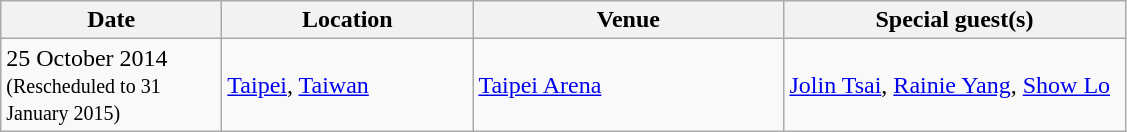<table class="wikitable">
<tr>
<th width="140px">Date</th>
<th width="160px">Location</th>
<th width="200px">Venue</th>
<th width="220px">Special guest(s)</th>
</tr>
<tr>
<td>25 October 2014 <br><small>(Rescheduled to 31 January 2015)</small></td>
<td><a href='#'>Taipei</a>, <a href='#'>Taiwan</a></td>
<td><a href='#'>Taipei Arena</a></td>
<td><a href='#'>Jolin Tsai</a>, <a href='#'>Rainie Yang</a>, <a href='#'>Show Lo</a></td>
</tr>
</table>
